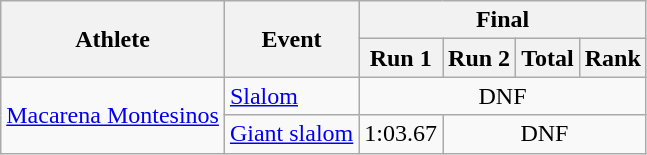<table class="wikitable">
<tr>
<th rowspan="2">Athlete</th>
<th rowspan="2">Event</th>
<th colspan="4">Final</th>
</tr>
<tr>
<th>Run 1</th>
<th>Run 2</th>
<th>Total</th>
<th>Rank</th>
</tr>
<tr>
<td rowspan=2><a href='#'>Macarena Montesinos</a></td>
<td><a href='#'>Slalom</a></td>
<td align="center" colspan=4>DNF</td>
</tr>
<tr>
<td><a href='#'>Giant slalom</a></td>
<td align="center">1:03.67</td>
<td align="center" colspan=3>DNF</td>
</tr>
</table>
